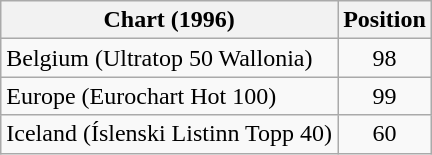<table class="wikitable sortable">
<tr>
<th>Chart (1996)</th>
<th>Position</th>
</tr>
<tr>
<td>Belgium (Ultratop 50 Wallonia)</td>
<td align="center">98</td>
</tr>
<tr>
<td>Europe (Eurochart Hot 100)</td>
<td align="center">99</td>
</tr>
<tr>
<td>Iceland (Íslenski Listinn Topp 40)</td>
<td align="center">60</td>
</tr>
</table>
